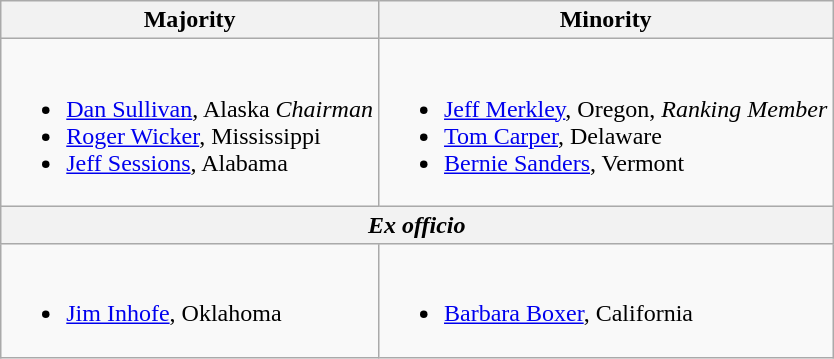<table class=wikitable>
<tr>
<th>Majority</th>
<th>Minority</th>
</tr>
<tr>
<td><br><ul><li><a href='#'>Dan Sullivan</a>, Alaska <em>Chairman</em></li><li><a href='#'>Roger Wicker</a>, Mississippi</li><li><a href='#'>Jeff Sessions</a>, Alabama</li></ul></td>
<td><br><ul><li><a href='#'>Jeff Merkley</a>, Oregon, <em>Ranking Member</em></li><li><a href='#'>Tom Carper</a>, Delaware</li><li><span><a href='#'>Bernie Sanders</a>, Vermont</span></li></ul></td>
</tr>
<tr>
<th colspan=2><em>Ex officio</em></th>
</tr>
<tr>
<td><br><ul><li><a href='#'>Jim Inhofe</a>, Oklahoma</li></ul></td>
<td><br><ul><li><a href='#'>Barbara Boxer</a>, California</li></ul></td>
</tr>
</table>
